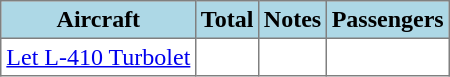<table class="toccolours" border="1" cellpadding="3" style="border-collapse:collapse;margin: 1em auto;">
<tr bgcolor=lightblue>
<th>Aircraft</th>
<th>Total</th>
<th>Notes</th>
<th>Passengers</th>
</tr>
<tr>
<td><a href='#'>Let L-410 Turbolet</a></td>
<td></td>
<td></td>
<td></td>
</tr>
</table>
